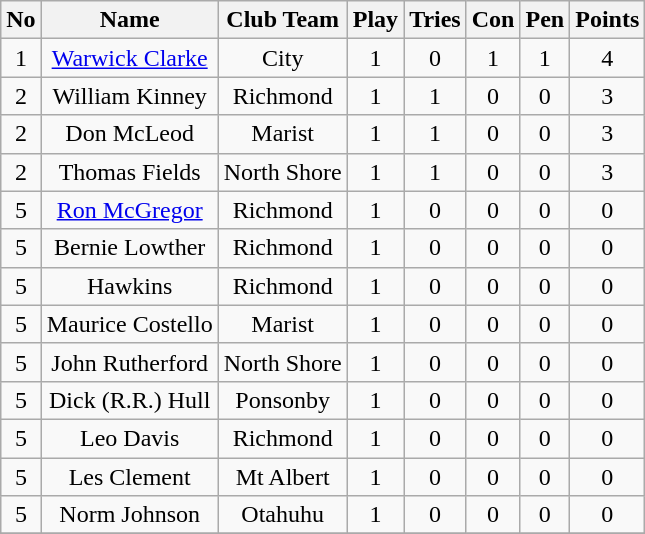<table class="wikitable sortable" style="text-align: center;">
<tr>
<th>No</th>
<th>Name</th>
<th>Club Team</th>
<th>Play</th>
<th>Tries</th>
<th>Con</th>
<th>Pen</th>
<th>Points</th>
</tr>
<tr>
<td>1</td>
<td><a href='#'>Warwick Clarke</a></td>
<td>City</td>
<td>1</td>
<td>0</td>
<td>1</td>
<td>1</td>
<td>4</td>
</tr>
<tr>
<td>2</td>
<td>William Kinney</td>
<td>Richmond</td>
<td>1</td>
<td>1</td>
<td>0</td>
<td>0</td>
<td>3</td>
</tr>
<tr>
<td>2</td>
<td>Don McLeod</td>
<td>Marist</td>
<td>1</td>
<td>1</td>
<td>0</td>
<td>0</td>
<td>3</td>
</tr>
<tr>
<td>2</td>
<td>Thomas Fields</td>
<td>North Shore</td>
<td>1</td>
<td>1</td>
<td>0</td>
<td>0</td>
<td>3</td>
</tr>
<tr>
<td>5</td>
<td><a href='#'>Ron McGregor</a></td>
<td>Richmond</td>
<td>1</td>
<td>0</td>
<td>0</td>
<td>0</td>
<td>0</td>
</tr>
<tr>
<td>5</td>
<td>Bernie Lowther</td>
<td>Richmond</td>
<td>1</td>
<td>0</td>
<td>0</td>
<td>0</td>
<td>0</td>
</tr>
<tr>
<td>5</td>
<td>Hawkins</td>
<td>Richmond</td>
<td>1</td>
<td>0</td>
<td>0</td>
<td>0</td>
<td>0</td>
</tr>
<tr>
<td>5</td>
<td>Maurice Costello</td>
<td>Marist</td>
<td>1</td>
<td>0</td>
<td>0</td>
<td>0</td>
<td>0</td>
</tr>
<tr>
<td>5</td>
<td>John Rutherford</td>
<td>North Shore</td>
<td>1</td>
<td>0</td>
<td>0</td>
<td>0</td>
<td>0</td>
</tr>
<tr>
<td>5</td>
<td>Dick (R.R.) Hull</td>
<td>Ponsonby</td>
<td>1</td>
<td>0</td>
<td>0</td>
<td>0</td>
<td>0</td>
</tr>
<tr>
<td>5</td>
<td>Leo Davis</td>
<td>Richmond</td>
<td>1</td>
<td>0</td>
<td>0</td>
<td>0</td>
<td>0</td>
</tr>
<tr>
<td>5</td>
<td>Les Clement</td>
<td>Mt Albert</td>
<td>1</td>
<td>0</td>
<td>0</td>
<td>0</td>
<td>0</td>
</tr>
<tr>
<td>5</td>
<td>Norm Johnson</td>
<td>Otahuhu</td>
<td>1</td>
<td>0</td>
<td>0</td>
<td>0</td>
<td>0</td>
</tr>
<tr>
</tr>
</table>
